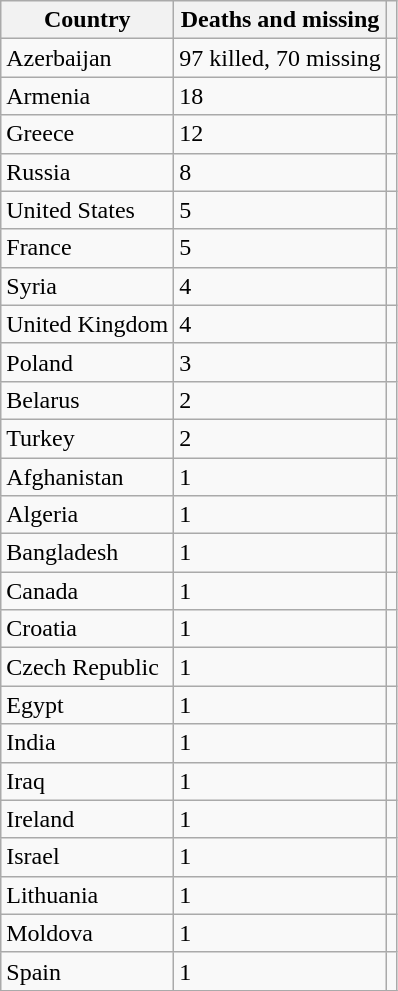<table class="wikitable sortable">
<tr>
<th>Country</th>
<th>Deaths and missing</th>
<th class="unsortable"></th>
</tr>
<tr>
<td>Azerbaijan</td>
<td>97 killed, 70 missing</td>
<td></td>
</tr>
<tr>
<td>Armenia</td>
<td>18</td>
<td></td>
</tr>
<tr>
<td>Greece</td>
<td>12</td>
<td></td>
</tr>
<tr>
<td>Russia</td>
<td>8</td>
<td></td>
</tr>
<tr>
<td>United States</td>
<td>5</td>
<td></td>
</tr>
<tr>
<td>France</td>
<td>5</td>
<td></td>
</tr>
<tr>
<td>Syria</td>
<td>4</td>
<td></td>
</tr>
<tr>
<td>United Kingdom</td>
<td>4</td>
<td></td>
</tr>
<tr>
<td>Poland</td>
<td>3</td>
<td></td>
</tr>
<tr>
<td>Belarus</td>
<td>2</td>
<td></td>
</tr>
<tr>
<td>Turkey</td>
<td>2</td>
<td></td>
</tr>
<tr>
<td>Afghanistan</td>
<td>1</td>
<td></td>
</tr>
<tr>
<td>Algeria</td>
<td>1</td>
<td></td>
</tr>
<tr>
<td>Bangladesh</td>
<td>1</td>
<td></td>
</tr>
<tr>
<td>Canada</td>
<td>1</td>
<td></td>
</tr>
<tr>
<td>Croatia</td>
<td>1</td>
<td></td>
</tr>
<tr>
<td>Czech Republic</td>
<td>1</td>
<td></td>
</tr>
<tr>
<td>Egypt</td>
<td>1</td>
<td></td>
</tr>
<tr>
<td>India</td>
<td>1</td>
<td></td>
</tr>
<tr>
<td>Iraq</td>
<td>1</td>
<td></td>
</tr>
<tr>
<td>Ireland</td>
<td>1</td>
<td></td>
</tr>
<tr>
<td>Israel</td>
<td>1</td>
<td></td>
</tr>
<tr>
<td>Lithuania</td>
<td>1</td>
<td></td>
</tr>
<tr>
<td>Moldova</td>
<td>1</td>
<td></td>
</tr>
<tr>
<td>Spain</td>
<td>1</td>
<td></td>
</tr>
<tr>
</tr>
</table>
